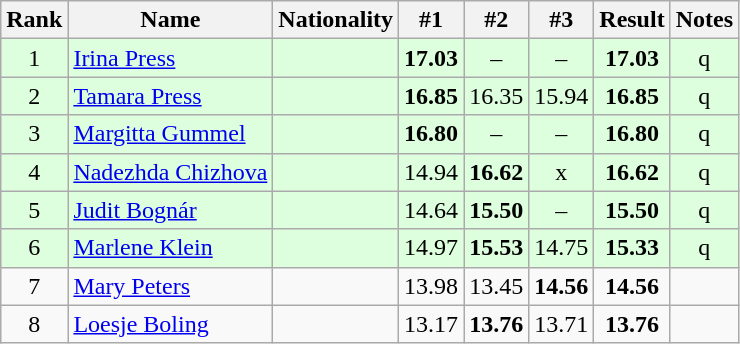<table class="wikitable sortable" style="text-align:center">
<tr>
<th>Rank</th>
<th>Name</th>
<th>Nationality</th>
<th>#1</th>
<th>#2</th>
<th>#3</th>
<th>Result</th>
<th>Notes</th>
</tr>
<tr bgcolor=ddffdd>
<td>1</td>
<td align="left"><a href='#'>Irina Press</a></td>
<td align=left></td>
<td><strong>17.03</strong></td>
<td>–</td>
<td>–</td>
<td><strong>17.03</strong></td>
<td>q</td>
</tr>
<tr bgcolor=ddffdd>
<td>2</td>
<td align="left"><a href='#'>Tamara Press</a></td>
<td align=left></td>
<td><strong>16.85</strong></td>
<td>16.35</td>
<td>15.94</td>
<td><strong>16.85</strong></td>
<td>q</td>
</tr>
<tr bgcolor=ddffdd>
<td>3</td>
<td align="left"><a href='#'>Margitta Gummel</a></td>
<td align=left></td>
<td><strong>16.80</strong></td>
<td>–</td>
<td>–</td>
<td><strong>16.80</strong></td>
<td>q</td>
</tr>
<tr bgcolor=ddffdd>
<td>4</td>
<td align="left"><a href='#'>Nadezhda Chizhova</a></td>
<td align=left></td>
<td>14.94</td>
<td><strong>16.62</strong></td>
<td>x</td>
<td><strong>16.62</strong></td>
<td>q</td>
</tr>
<tr bgcolor=ddffdd>
<td>5</td>
<td align="left"><a href='#'>Judit Bognár</a></td>
<td align=left></td>
<td>14.64</td>
<td><strong>15.50</strong></td>
<td>–</td>
<td><strong>15.50</strong></td>
<td>q</td>
</tr>
<tr bgcolor=ddffdd>
<td>6</td>
<td align="left"><a href='#'>Marlene Klein</a></td>
<td align=left></td>
<td>14.97</td>
<td><strong>15.53</strong></td>
<td>14.75</td>
<td><strong>15.33</strong></td>
<td>q</td>
</tr>
<tr>
<td>7</td>
<td align="left"><a href='#'>Mary Peters</a></td>
<td align=left></td>
<td>13.98</td>
<td>13.45</td>
<td><strong>14.56</strong></td>
<td><strong>14.56</strong></td>
<td></td>
</tr>
<tr>
<td>8</td>
<td align="left"><a href='#'>Loesje Boling</a></td>
<td align=left></td>
<td>13.17</td>
<td><strong>13.76</strong></td>
<td>13.71</td>
<td><strong>13.76</strong></td>
<td></td>
</tr>
</table>
